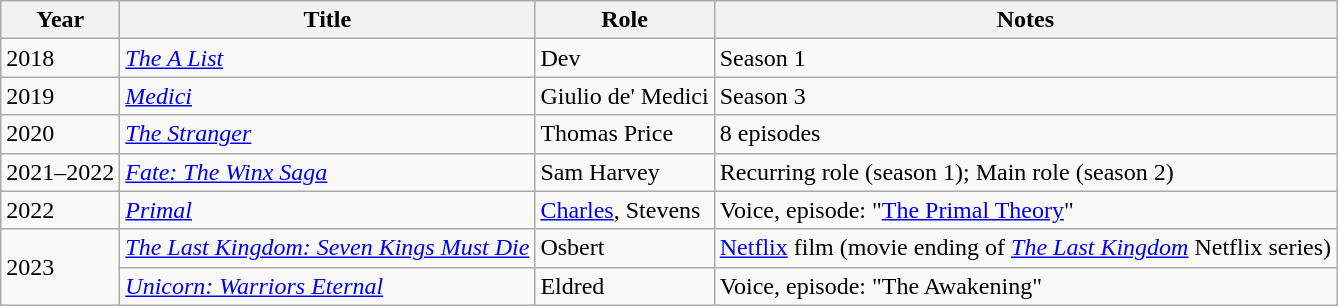<table class="wikitable sortable">
<tr>
<th>Year</th>
<th>Title</th>
<th>Role</th>
<th class="unsortable">Notes</th>
</tr>
<tr>
<td>2018</td>
<td><em><a href='#'>The A List</a></em></td>
<td>Dev</td>
<td>Season 1</td>
</tr>
<tr>
<td>2019</td>
<td><em><a href='#'>Medici</a></em></td>
<td>Giulio de' Medici</td>
<td>Season 3</td>
</tr>
<tr>
<td>2020</td>
<td><em><a href='#'>The Stranger</a></em></td>
<td>Thomas Price</td>
<td>8 episodes</td>
</tr>
<tr>
<td>2021–2022</td>
<td><em><a href='#'>Fate: The Winx Saga</a></em></td>
<td>Sam Harvey</td>
<td>Recurring role (season 1); Main role (season 2)</td>
</tr>
<tr>
<td>2022</td>
<td><em><a href='#'>Primal</a></em></td>
<td><a href='#'>Charles</a>, Stevens</td>
<td>Voice, episode: "<a href='#'>The Primal Theory</a>"</td>
</tr>
<tr>
<td rowspan="2">2023</td>
<td><em><a href='#'>The Last Kingdom: Seven Kings Must Die</a></em></td>
<td>Osbert</td>
<td><a href='#'>Netflix</a> film (movie ending of <em><a href='#'>The Last Kingdom</a></em> Netflix series)</td>
</tr>
<tr>
<td><em><a href='#'>Unicorn: Warriors Eternal</a></em></td>
<td>Eldred</td>
<td>Voice, episode: "The Awakening"</td>
</tr>
</table>
